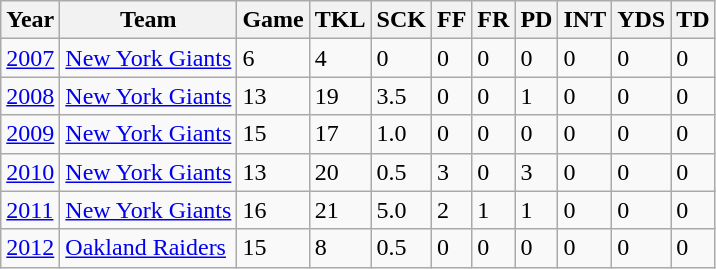<table class="wikitable">
<tr>
<th>Year</th>
<th>Team</th>
<th>Game</th>
<th>TKL</th>
<th>SCK</th>
<th>FF</th>
<th>FR</th>
<th>PD</th>
<th>INT</th>
<th>YDS</th>
<th>TD</th>
</tr>
<tr>
<td><a href='#'>2007</a></td>
<td><a href='#'>New York Giants</a></td>
<td>6</td>
<td>4</td>
<td>0</td>
<td>0</td>
<td>0</td>
<td>0</td>
<td>0</td>
<td>0</td>
<td>0</td>
</tr>
<tr>
<td><a href='#'>2008</a></td>
<td><a href='#'>New York Giants</a></td>
<td>13</td>
<td>19</td>
<td>3.5</td>
<td>0</td>
<td>0</td>
<td>1</td>
<td>0</td>
<td>0</td>
<td>0</td>
</tr>
<tr>
<td><a href='#'>2009</a></td>
<td><a href='#'>New York Giants</a></td>
<td>15</td>
<td>17</td>
<td>1.0</td>
<td>0</td>
<td>0</td>
<td>0</td>
<td>0</td>
<td>0</td>
<td>0</td>
</tr>
<tr>
<td><a href='#'>2010</a></td>
<td><a href='#'>New York Giants</a></td>
<td>13</td>
<td>20</td>
<td>0.5</td>
<td>3</td>
<td>0</td>
<td>3</td>
<td>0</td>
<td>0</td>
<td>0</td>
</tr>
<tr>
<td><a href='#'>2011</a></td>
<td><a href='#'>New York Giants</a></td>
<td>16</td>
<td>21</td>
<td>5.0</td>
<td>2</td>
<td>1</td>
<td>1</td>
<td>0</td>
<td>0</td>
<td>0</td>
</tr>
<tr>
<td><a href='#'>2012</a></td>
<td><a href='#'>Oakland Raiders</a></td>
<td>15</td>
<td>8</td>
<td>0.5</td>
<td>0</td>
<td>0</td>
<td>0</td>
<td>0</td>
<td>0</td>
<td>0</td>
</tr>
</table>
